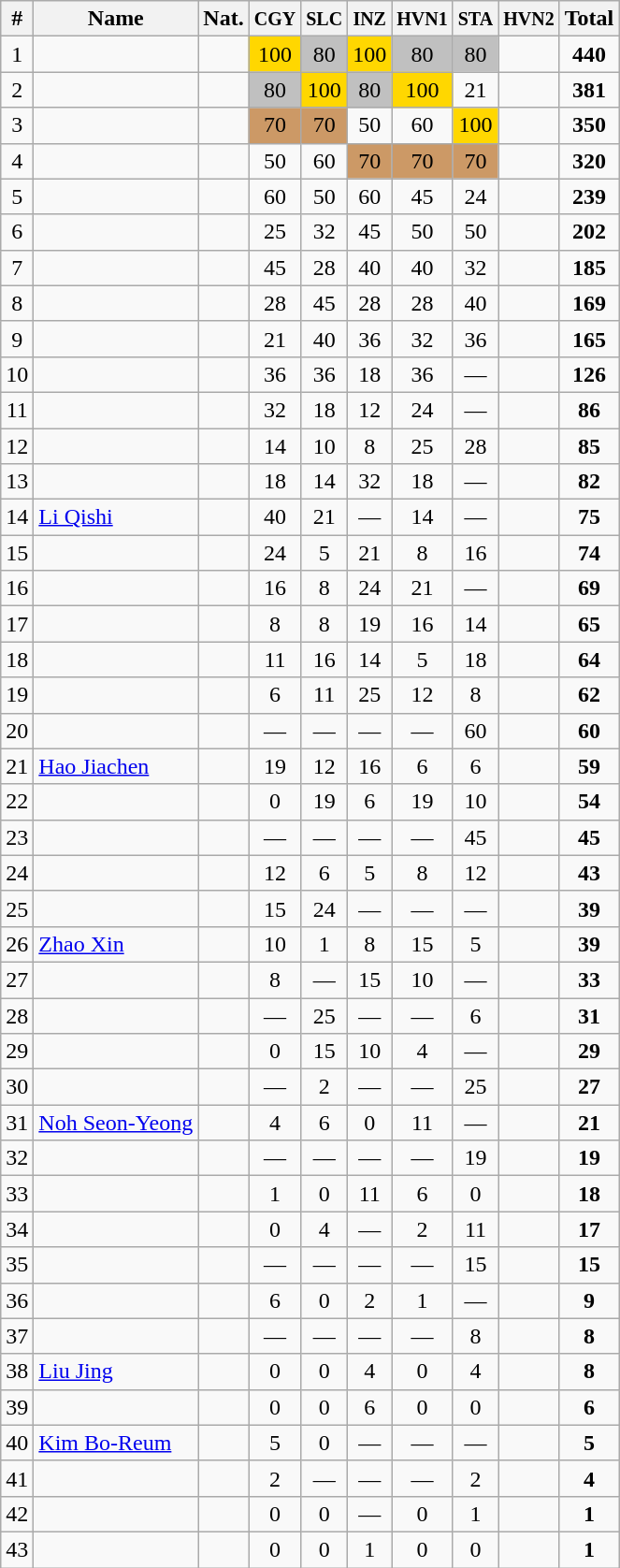<table class="wikitable sortable" style="text-align:center;">
<tr>
<th>#</th>
<th>Name</th>
<th>Nat.</th>
<th><small>CGY</small></th>
<th><small>SLC</small></th>
<th><small>INZ</small></th>
<th><small>HVN1</small></th>
<th><small>STA</small></th>
<th><small>HVN2</small></th>
<th>Total</th>
</tr>
<tr>
<td>1</td>
<td align=left></td>
<td></td>
<td bgcolor=gold>100</td>
<td bgcolor=silver>80</td>
<td bgcolor=gold>100</td>
<td bgcolor=silver>80</td>
<td bgcolor=silver>80</td>
<td></td>
<td><strong>440</strong></td>
</tr>
<tr>
<td>2</td>
<td align=left></td>
<td></td>
<td bgcolor=silver>80</td>
<td bgcolor=gold>100</td>
<td bgcolor=silver>80</td>
<td bgcolor=gold>100</td>
<td>21</td>
<td></td>
<td><strong>381</strong></td>
</tr>
<tr>
<td>3</td>
<td align=left></td>
<td></td>
<td bgcolor=cc9966>70</td>
<td bgcolor=cc9966>70</td>
<td>50</td>
<td>60</td>
<td bgcolor=gold>100</td>
<td></td>
<td><strong>350</strong></td>
</tr>
<tr>
<td>4</td>
<td align=left></td>
<td></td>
<td>50</td>
<td>60</td>
<td bgcolor=cc9966>70</td>
<td bgcolor=cc9966>70</td>
<td bgcolor=cc9966>70</td>
<td></td>
<td><strong>320</strong></td>
</tr>
<tr>
<td>5</td>
<td align=left></td>
<td></td>
<td>60</td>
<td>50</td>
<td>60</td>
<td>45</td>
<td>24</td>
<td></td>
<td><strong>239</strong></td>
</tr>
<tr>
<td>6</td>
<td align=left></td>
<td></td>
<td>25</td>
<td>32</td>
<td>45</td>
<td>50</td>
<td>50</td>
<td></td>
<td><strong>202</strong></td>
</tr>
<tr>
<td>7</td>
<td align=left></td>
<td></td>
<td>45</td>
<td>28</td>
<td>40</td>
<td>40</td>
<td>32</td>
<td></td>
<td><strong>185</strong></td>
</tr>
<tr>
<td>8</td>
<td align=left></td>
<td></td>
<td>28</td>
<td>45</td>
<td>28</td>
<td>28</td>
<td>40</td>
<td></td>
<td><strong>169</strong></td>
</tr>
<tr>
<td>9</td>
<td align=left></td>
<td></td>
<td>21</td>
<td>40</td>
<td>36</td>
<td>32</td>
<td>36</td>
<td></td>
<td><strong>165</strong></td>
</tr>
<tr>
<td>10</td>
<td align=left></td>
<td></td>
<td>36</td>
<td>36</td>
<td>18</td>
<td>36</td>
<td>—</td>
<td></td>
<td><strong>126</strong></td>
</tr>
<tr>
<td>11</td>
<td align=left></td>
<td></td>
<td>32</td>
<td>18</td>
<td>12</td>
<td>24</td>
<td>—</td>
<td></td>
<td><strong>86</strong></td>
</tr>
<tr>
<td>12</td>
<td align=left></td>
<td></td>
<td>14</td>
<td>10</td>
<td>8</td>
<td>25</td>
<td>28</td>
<td></td>
<td><strong>85</strong></td>
</tr>
<tr>
<td>13</td>
<td align=left></td>
<td></td>
<td>18</td>
<td>14</td>
<td>32</td>
<td>18</td>
<td>—</td>
<td></td>
<td><strong>82</strong></td>
</tr>
<tr>
<td>14</td>
<td align=left><a href='#'>Li Qishi</a></td>
<td></td>
<td>40</td>
<td>21</td>
<td>—</td>
<td>14</td>
<td>—</td>
<td></td>
<td><strong>75</strong></td>
</tr>
<tr>
<td>15</td>
<td align=left></td>
<td></td>
<td>24</td>
<td>5</td>
<td>21</td>
<td>8</td>
<td>16</td>
<td></td>
<td><strong>74</strong></td>
</tr>
<tr>
<td>16</td>
<td align=left></td>
<td></td>
<td>16</td>
<td>8</td>
<td>24</td>
<td>21</td>
<td>—</td>
<td></td>
<td><strong>69</strong></td>
</tr>
<tr>
<td>17</td>
<td align=left></td>
<td></td>
<td>8</td>
<td>8</td>
<td>19</td>
<td>16</td>
<td>14</td>
<td></td>
<td><strong>65</strong></td>
</tr>
<tr>
<td>18</td>
<td align=left></td>
<td></td>
<td>11</td>
<td>16</td>
<td>14</td>
<td>5</td>
<td>18</td>
<td></td>
<td><strong>64</strong></td>
</tr>
<tr>
<td>19</td>
<td align=left></td>
<td></td>
<td>6</td>
<td>11</td>
<td>25</td>
<td>12</td>
<td>8</td>
<td></td>
<td><strong>62</strong></td>
</tr>
<tr>
<td>20</td>
<td align=left></td>
<td></td>
<td>—</td>
<td>—</td>
<td>—</td>
<td>—</td>
<td>60</td>
<td></td>
<td><strong>60</strong></td>
</tr>
<tr>
<td>21</td>
<td align=left><a href='#'>Hao Jiachen</a></td>
<td></td>
<td>19</td>
<td>12</td>
<td>16</td>
<td>6</td>
<td>6</td>
<td></td>
<td><strong>59</strong></td>
</tr>
<tr>
<td>22</td>
<td align=left></td>
<td></td>
<td>0</td>
<td>19</td>
<td>6</td>
<td>19</td>
<td>10</td>
<td></td>
<td><strong>54</strong></td>
</tr>
<tr>
<td>23</td>
<td align=left></td>
<td></td>
<td>—</td>
<td>—</td>
<td>—</td>
<td>—</td>
<td>45</td>
<td></td>
<td><strong>45</strong></td>
</tr>
<tr>
<td>24</td>
<td align=left></td>
<td></td>
<td>12</td>
<td>6</td>
<td>5</td>
<td>8</td>
<td>12</td>
<td></td>
<td><strong>43</strong></td>
</tr>
<tr>
<td>25</td>
<td align=left></td>
<td></td>
<td>15</td>
<td>24</td>
<td>—</td>
<td>—</td>
<td>—</td>
<td></td>
<td><strong>39</strong></td>
</tr>
<tr>
<td>26</td>
<td align=left><a href='#'>Zhao Xin</a></td>
<td></td>
<td>10</td>
<td>1</td>
<td>8</td>
<td>15</td>
<td>5</td>
<td></td>
<td><strong>39</strong></td>
</tr>
<tr>
<td>27</td>
<td align=left></td>
<td></td>
<td>8</td>
<td>—</td>
<td>15</td>
<td>10</td>
<td>—</td>
<td></td>
<td><strong>33</strong></td>
</tr>
<tr>
<td>28</td>
<td align=left></td>
<td></td>
<td>—</td>
<td>25</td>
<td>—</td>
<td>—</td>
<td>6</td>
<td></td>
<td><strong>31</strong></td>
</tr>
<tr>
<td>29</td>
<td align=left></td>
<td></td>
<td>0</td>
<td>15</td>
<td>10</td>
<td>4</td>
<td>—</td>
<td></td>
<td><strong>29</strong></td>
</tr>
<tr>
<td>30</td>
<td align=left></td>
<td></td>
<td>—</td>
<td>2</td>
<td>—</td>
<td>—</td>
<td>25</td>
<td></td>
<td><strong>27</strong></td>
</tr>
<tr>
<td>31</td>
<td align=left><a href='#'>Noh Seon-Yeong</a></td>
<td></td>
<td>4</td>
<td>6</td>
<td>0</td>
<td>11</td>
<td>—</td>
<td></td>
<td><strong>21</strong></td>
</tr>
<tr>
<td>32</td>
<td align=left></td>
<td></td>
<td>—</td>
<td>—</td>
<td>—</td>
<td>—</td>
<td>19</td>
<td></td>
<td><strong>19</strong></td>
</tr>
<tr>
<td>33</td>
<td align=left></td>
<td></td>
<td>1</td>
<td>0</td>
<td>11</td>
<td>6</td>
<td>0</td>
<td></td>
<td><strong>18</strong></td>
</tr>
<tr>
<td>34</td>
<td align=left></td>
<td></td>
<td>0</td>
<td>4</td>
<td>—</td>
<td>2</td>
<td>11</td>
<td></td>
<td><strong>17</strong></td>
</tr>
<tr>
<td>35</td>
<td align=left></td>
<td></td>
<td>—</td>
<td>—</td>
<td>—</td>
<td>—</td>
<td>15</td>
<td></td>
<td><strong>15</strong></td>
</tr>
<tr>
<td>36</td>
<td align=left></td>
<td></td>
<td>6</td>
<td>0</td>
<td>2</td>
<td>1</td>
<td>—</td>
<td></td>
<td><strong>9</strong></td>
</tr>
<tr>
<td>37</td>
<td align=left></td>
<td></td>
<td>—</td>
<td>—</td>
<td>—</td>
<td>—</td>
<td>8</td>
<td></td>
<td><strong>8</strong></td>
</tr>
<tr>
<td>38</td>
<td align=left><a href='#'>Liu Jing</a></td>
<td></td>
<td>0</td>
<td>0</td>
<td>4</td>
<td>0</td>
<td>4</td>
<td></td>
<td><strong>8</strong></td>
</tr>
<tr>
<td>39</td>
<td align=left></td>
<td></td>
<td>0</td>
<td>0</td>
<td>6</td>
<td>0</td>
<td>0</td>
<td></td>
<td><strong>6</strong></td>
</tr>
<tr>
<td>40</td>
<td align=left><a href='#'>Kim Bo-Reum</a></td>
<td></td>
<td>5</td>
<td>0</td>
<td>—</td>
<td>—</td>
<td>—</td>
<td></td>
<td><strong>5</strong></td>
</tr>
<tr>
<td>41</td>
<td align=left></td>
<td></td>
<td>2</td>
<td>—</td>
<td>—</td>
<td>—</td>
<td>2</td>
<td></td>
<td><strong>4</strong></td>
</tr>
<tr>
<td>42</td>
<td align=left></td>
<td></td>
<td>0</td>
<td>0</td>
<td>—</td>
<td>0</td>
<td>1</td>
<td></td>
<td><strong>1</strong></td>
</tr>
<tr>
<td>43</td>
<td align=left></td>
<td></td>
<td>0</td>
<td>0</td>
<td>1</td>
<td>0</td>
<td>0</td>
<td></td>
<td><strong>1</strong></td>
</tr>
</table>
